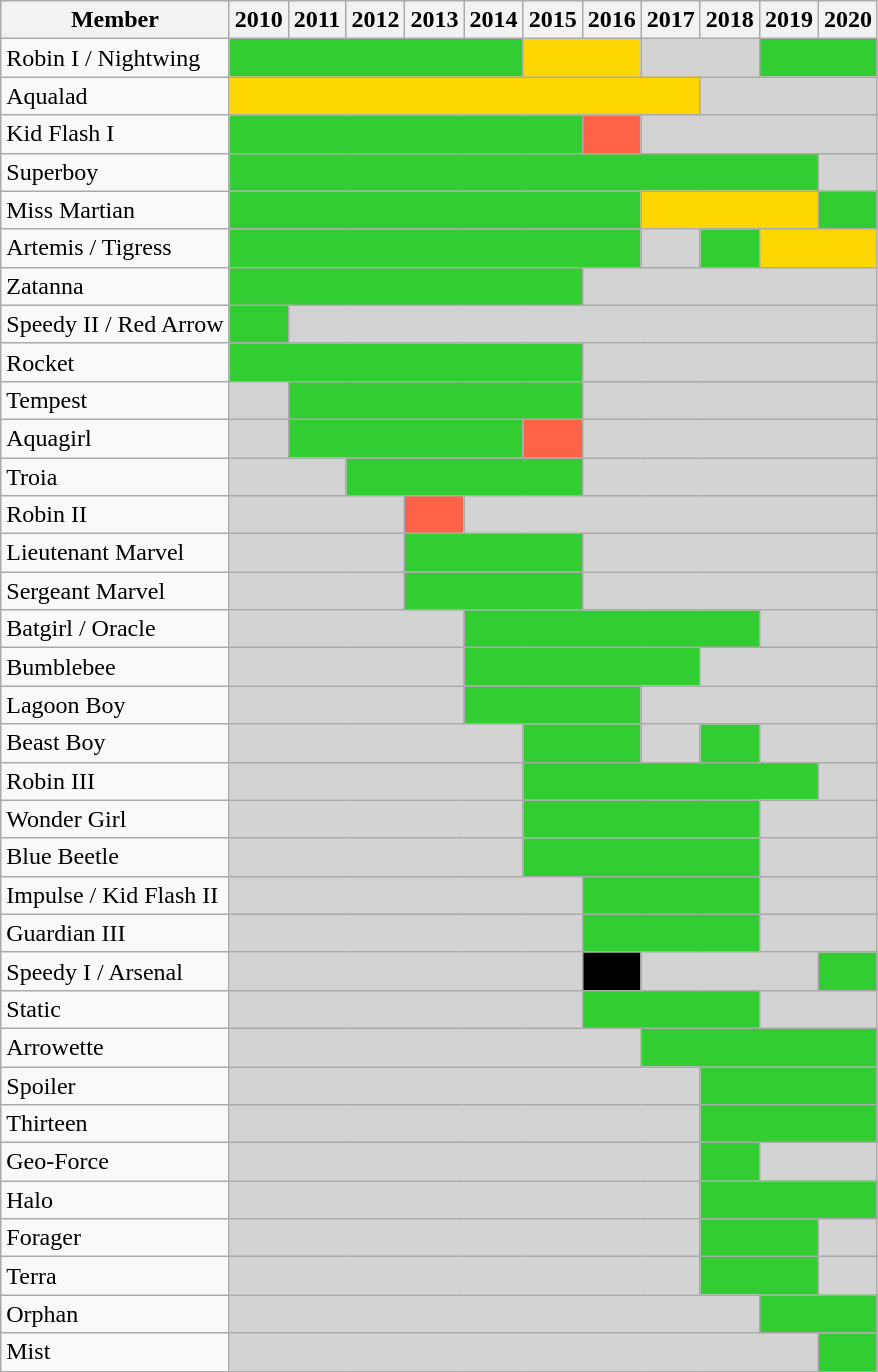<table class="wikitable" style="text-align:centercore;">
<tr>
<th rowspan="1">Member</th>
<th width=5>2010</th>
<th width=5>2011</th>
<th width=5>2012</th>
<th width=5>2013</th>
<th width=5>2014</th>
<th width=5>2015</th>
<th width=5>2016</th>
<th width=5>2017</th>
<th width=5>2018</th>
<th width=5>2019</th>
<th width=5>2020</th>
</tr>
<tr>
<td>Robin I / Nightwing</td>
<td bgcolor="limegreen" colspan="5"></td>
<td bgcolor="gold" colspan="2"></td>
<td bgcolor="lightgrey" colspan="2"></td>
<td bgcolor="limegreen" colspan="2"></td>
</tr>
<tr>
<td>Aqualad</td>
<td bgcolor="gold" colspan="8"></td>
<td bgcolor="lightgrey" colspan="55"></td>
</tr>
<tr>
<td>Kid Flash I</td>
<td bgcolor="limegreen" colspan="6"></td>
<td bgcolor="tomato" colspan="1"></td>
<td bgcolor="lightgrey" colspan="55"></td>
</tr>
<tr>
<td>Superboy</td>
<td bgcolor="limegreen" colspan="10"></td>
<td bgcolor="lightgrey" colspan="55"></td>
</tr>
<tr>
<td>Miss Martian</td>
<td bgcolor="limegreen" colspan="7"></td>
<td bgcolor="gold" colspan="3"></td>
<td bgcolor="limegreen"></td>
</tr>
<tr>
<td>Artemis / Tigress</td>
<td bgcolor="limegreen" colspan="7"></td>
<td bgcolor="lightgrey" colspan="1"></td>
<td bgcolor="limegreen" colspan="1"></td>
<td bgcolor="gold" colspan="2"></td>
</tr>
<tr>
<td>Zatanna</td>
<td bgcolor="limegreen" colspan="6"></td>
<td bgcolor="lightgrey" colspan="55"></td>
</tr>
<tr>
<td>Speedy II / Red Arrow</td>
<td bgcolor="limegreen" colspan="1"></td>
<td bgcolor="lightgrey" colspan="55"></td>
</tr>
<tr>
<td>Rocket</td>
<td bgcolor="limegreen" colspan="6"></td>
<td bgcolor="lightgrey" colspan="55"></td>
</tr>
<tr>
<td>Tempest</td>
<td bgcolor="lightgrey" colspan="1"></td>
<td bgcolor="limegreen" colspan="5"></td>
<td bgcolor="lightgrey" colspan="55"></td>
</tr>
<tr>
<td>Aquagirl</td>
<td bgcolor="lightgrey" colspan="1"></td>
<td bgcolor="limegreen" colspan="4"></td>
<td bgcolor="tomato" colspan="1"></td>
<td bgcolor="lightgrey" colspan="55"></td>
</tr>
<tr>
<td>Troia</td>
<td bgcolor="lightgrey" colspan="2"></td>
<td bgcolor="limegreen" colspan="4"></td>
<td bgcolor="lightgrey" colspan="55"></td>
</tr>
<tr>
<td>Robin II</td>
<td bgcolor="lightgrey" colspan="3"></td>
<td bgcolor="tomato" colspan="1"></td>
<td bgcolor="lightgrey" colspan="55"></td>
</tr>
<tr>
<td>Lieutenant Marvel</td>
<td bgcolor="lightgrey" colspan="3"></td>
<td bgcolor="limegreen" colspan="3"></td>
<td bgcolor="lightgrey" colspan="55"></td>
</tr>
<tr>
<td>Sergeant Marvel</td>
<td bgcolor="lightgrey" colspan="3"></td>
<td bgcolor="limegreen" colspan="3"></td>
<td bgcolor="lightgrey" colspan="55"></td>
</tr>
<tr>
<td>Batgirl / Oracle</td>
<td bgcolor="lightgrey" colspan="4"></td>
<td bgcolor="limegreen" colspan="5"></td>
<td bgcolor="lightgrey" colspan="55"></td>
</tr>
<tr>
<td>Bumblebee</td>
<td bgcolor="lightgrey" colspan="4"></td>
<td bgcolor="limegreen" colspan="4"></td>
<td bgcolor="lightgrey" colspan="55"></td>
</tr>
<tr>
<td>Lagoon Boy</td>
<td bgcolor="lightgrey" colspan="4"></td>
<td bgcolor="limegreen" colspan="3"></td>
<td bgcolor="lightgrey" colspan="55"></td>
</tr>
<tr>
<td>Beast Boy</td>
<td bgcolor="lightgrey" colspan="5"></td>
<td bgcolor="limegreen" colspan="2"></td>
<td bgcolor="lightgrey"></td>
<td bgcolor="limegreen"></td>
<td bgcolor="lightgrey" colspan="55"></td>
</tr>
<tr>
<td>Robin III</td>
<td bgcolor="lightgrey" colspan="5"></td>
<td bgcolor="limegreen" colspan="5"></td>
<td bgcolor="lightgrey" colspan="55"></td>
</tr>
<tr>
<td>Wonder Girl</td>
<td bgcolor="lightgrey" colspan="5"></td>
<td bgcolor="limegreen" colspan="4"></td>
<td bgcolor="lightgrey" colspan="55"></td>
</tr>
<tr>
<td>Blue Beetle</td>
<td bgcolor="lightgrey" colspan="5"></td>
<td bgcolor="limegreen" colspan="4"></td>
<td bgcolor="lightgrey" colspan="55"></td>
</tr>
<tr>
<td>Impulse / Kid Flash II</td>
<td bgcolor="lightgrey" colspan="6"></td>
<td bgcolor="limegreen" colspan="3"></td>
<td bgcolor="lightgrey" colspan="55"></td>
</tr>
<tr>
<td>Guardian III</td>
<td bgcolor="lightgrey" colspan="6"></td>
<td bgcolor="limegreen" colspan="3"></td>
<td bgcolor="lightgrey" colspan="55"></td>
</tr>
<tr>
<td>Speedy I / Arsenal</td>
<td bgcolor="lightgrey" colspan="6"></td>
<td bgcolor="black" colspan="1"></td>
<td bgcolor="lightgrey" colspan="3"></td>
<td bgcolor="limegreen"></td>
</tr>
<tr>
<td>Static</td>
<td bgcolor="lightgrey" colspan="6"></td>
<td bgcolor="limegreen" colspan="3"></td>
<td bgcolor="lightgrey" colspan="55"></td>
</tr>
<tr>
<td>Arrowette</td>
<td bgcolor="lightgrey" colspan="7"></td>
<td bgcolor="limegreen" colspan="55"></td>
</tr>
<tr>
<td>Spoiler</td>
<td bgcolor="lightgrey" colspan="8"></td>
<td bgcolor="limegreen" colspan="55"></td>
</tr>
<tr>
<td>Thirteen</td>
<td bgcolor="lightgrey" colspan="8"></td>
<td bgcolor="limegreen" colspan="55"></td>
</tr>
<tr>
<td>Geo-Force</td>
<td bgcolor="lightgrey" colspan="8"></td>
<td bgcolor="limegreen" colspan="1"></td>
<td bgcolor="lightgrey" colspan="55"></td>
</tr>
<tr>
<td>Halo</td>
<td bgcolor="lightgrey" colspan="8"></td>
<td bgcolor="limegreen" colspan="55"></td>
</tr>
<tr>
<td>Forager</td>
<td bgcolor="lightgrey" colspan="8"></td>
<td bgcolor="limegreen" colspan="2"></td>
<td bgcolor="lightgrey" colspan="55"></td>
</tr>
<tr>
<td>Terra</td>
<td bgcolor="lightgrey" colspan="8"></td>
<td bgcolor="limegreen" colspan="2"></td>
<td bgcolor="lightgrey" colspan="55"></td>
</tr>
<tr>
<td>Orphan</td>
<td bgcolor="lightgrey" colspan="9"></td>
<td bgcolor="limegreen" colspan="55"></td>
</tr>
<tr>
<td>Mist</td>
<td bgcolor="lightgrey" colspan="10"></td>
<td bgcolor="limegreen" colspan="55"></td>
</tr>
<tr>
</tr>
</table>
